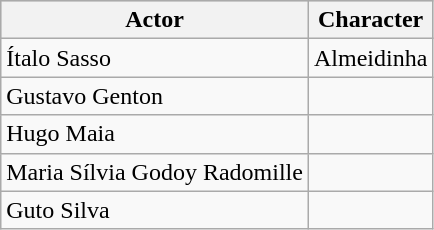<table class="wikitable">
<tr style="background:#ccc;">
<th>Actor</th>
<th>Character</th>
</tr>
<tr>
<td>Ítalo Sasso</td>
<td>Almeidinha</td>
</tr>
<tr>
<td>Gustavo Genton</td>
<td></td>
</tr>
<tr>
<td>Hugo Maia</td>
<td></td>
</tr>
<tr>
<td>Maria Sílvia Godoy Radomille</td>
<td></td>
</tr>
<tr>
<td>Guto Silva</td>
<td></td>
</tr>
</table>
